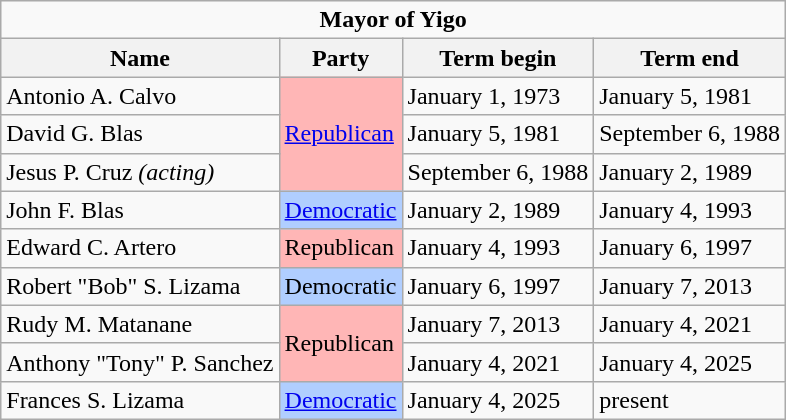<table class="wikitable">
<tr>
<td colspan="4" align=center><strong>Mayor of Yigo</strong></td>
</tr>
<tr>
<th>Name</th>
<th>Party</th>
<th>Term begin</th>
<th>Term end</th>
</tr>
<tr>
<td>Antonio A. Calvo</td>
<td style="background-color: #FFB6B6"; rowspan="3"><a href='#'>Republican</a></td>
<td>January 1, 1973</td>
<td>January 5, 1981</td>
</tr>
<tr>
<td>David G. Blas</td>
<td>January 5, 1981</td>
<td>September 6, 1988</td>
</tr>
<tr>
<td>Jesus P. Cruz <em>(acting)</em></td>
<td>September 6, 1988</td>
<td>January 2, 1989</td>
</tr>
<tr>
<td>John F. Blas</td>
<td style="background-color: #B0CEFF";><a href='#'>Democratic</a></td>
<td>January 2, 1989</td>
<td>January 4, 1993</td>
</tr>
<tr>
<td>Edward C. Artero</td>
<td style="background-color: #FFB6B6";>Republican</td>
<td>January 4, 1993</td>
<td>January 6, 1997</td>
</tr>
<tr>
<td>Robert "Bob" S. Lizama</td>
<td style="background-color: #B0CEFF";>Democratic</td>
<td>January 6, 1997</td>
<td>January 7, 2013</td>
</tr>
<tr>
<td>Rudy M. Matanane</td>
<td style="background-color: #FFB6B6"; rowspan="2">Republican</td>
<td>January 7, 2013</td>
<td>January 4, 2021</td>
</tr>
<tr>
<td>Anthony "Tony" P. Sanchez</td>
<td>January 4, 2021</td>
<td>January 4, 2025</td>
</tr>
<tr>
<td>Frances S. Lizama</td>
<td style="background-color: #B0CEFF";><a href='#'>Democratic</a></td>
<td>January 4, 2025</td>
<td>present</td>
</tr>
</table>
